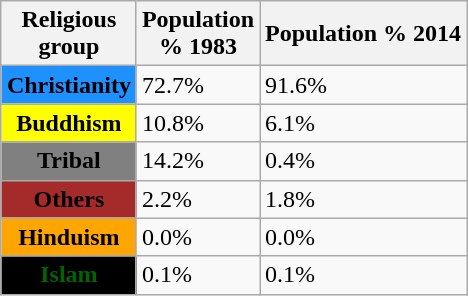<table class="wikitable sortable" style="margin:auto;">
<tr style="text-align: center;">
<th>Religious<br>group</th>
<th>Population <br>% 1983</th>
<th>Population %  2014</th>
</tr>
<tr>
<th style="background:DodgerBlue;">Christianity</th>
<td>72.7%</td>
<td>91.6%</td>
</tr>
<tr>
<th style="background:Yellow;">Buddhism</th>
<td>10.8%</td>
<td>6.1%</td>
</tr>
<tr>
<th style="background:Gray;">Tribal</th>
<td>14.2%</td>
<td>0.4%</td>
</tr>
<tr>
<th style="background: Brown;">Others</th>
<td>2.2%</td>
<td>1.8%</td>
</tr>
<tr>
<th style="background:Orange;">Hinduism</th>
<td>0.0%</td>
<td>0.0%</td>
</tr>
<tr>
<th style="background:Black; color:Darkgreen;">Islam</th>
<td>0.1%</td>
<td>0.1%</td>
</tr>
</table>
